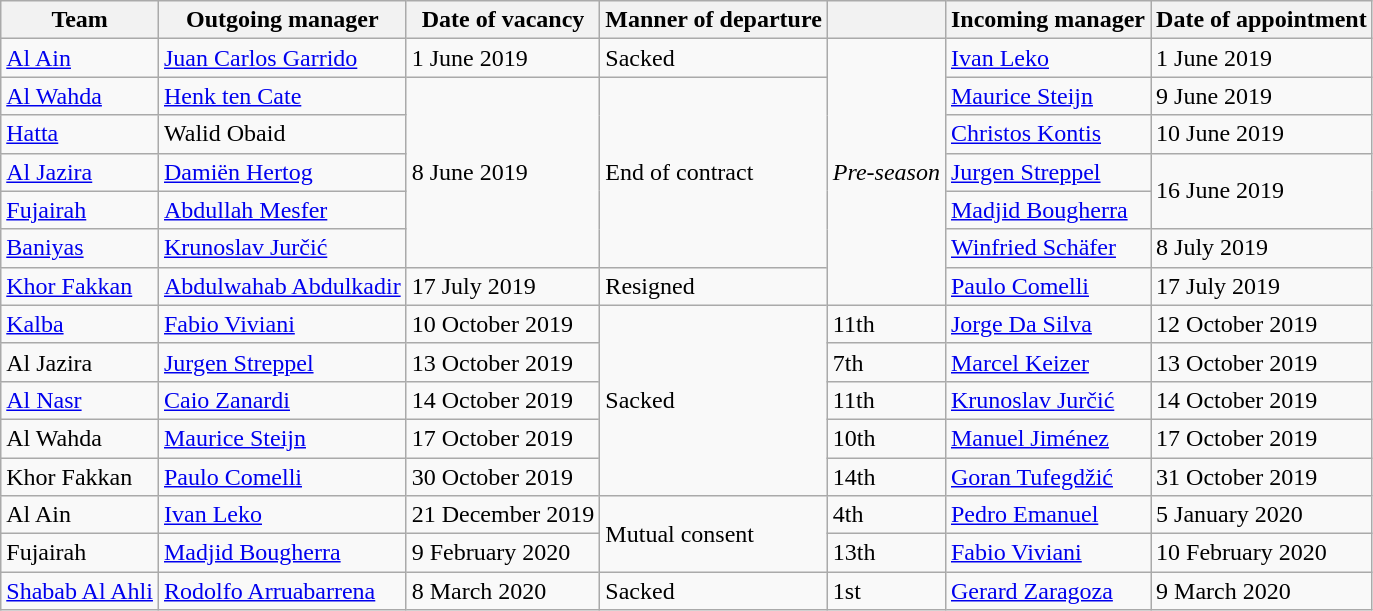<table class="wikitable">
<tr>
<th>Team</th>
<th>Outgoing manager</th>
<th>Date of vacancy</th>
<th>Manner of departure</th>
<th></th>
<th>Incoming manager</th>
<th>Date of appointment</th>
</tr>
<tr>
<td><a href='#'>Al Ain</a></td>
<td> <a href='#'>Juan Carlos Garrido</a></td>
<td>1 June 2019</td>
<td>Sacked</td>
<td rowspan=7><em>Pre-season</em></td>
<td> <a href='#'>Ivan Leko</a></td>
<td>1 June 2019</td>
</tr>
<tr>
<td><a href='#'>Al Wahda</a></td>
<td> <a href='#'>Henk ten Cate</a></td>
<td rowspan=5>8 June 2019</td>
<td rowspan=5>End of contract</td>
<td> <a href='#'>Maurice Steijn</a></td>
<td>9 June 2019</td>
</tr>
<tr>
<td><a href='#'>Hatta</a></td>
<td> Walid Obaid</td>
<td> <a href='#'>Christos Kontis</a></td>
<td>10 June 2019</td>
</tr>
<tr>
<td><a href='#'>Al Jazira</a></td>
<td> <a href='#'>Damiën Hertog</a></td>
<td> <a href='#'>Jurgen Streppel</a></td>
<td rowspan=2>16 June 2019</td>
</tr>
<tr>
<td><a href='#'>Fujairah</a></td>
<td> <a href='#'>Abdullah Mesfer</a></td>
<td> <a href='#'>Madjid Bougherra</a></td>
</tr>
<tr>
<td><a href='#'>Baniyas</a></td>
<td> <a href='#'>Krunoslav Jurčić</a></td>
<td> <a href='#'>Winfried Schäfer</a></td>
<td>8 July 2019</td>
</tr>
<tr>
<td><a href='#'>Khor Fakkan</a></td>
<td> <a href='#'>Abdulwahab Abdulkadir</a></td>
<td>17 July 2019</td>
<td>Resigned</td>
<td> <a href='#'>Paulo Comelli</a></td>
<td>17 July 2019</td>
</tr>
<tr>
<td><a href='#'>Kalba</a></td>
<td> <a href='#'>Fabio Viviani</a></td>
<td>10 October 2019</td>
<td rowspan=5>Sacked</td>
<td>11th</td>
<td> <a href='#'>Jorge Da Silva</a></td>
<td>12 October 2019</td>
</tr>
<tr>
<td>Al Jazira</td>
<td> <a href='#'>Jurgen Streppel</a></td>
<td>13 October 2019</td>
<td>7th</td>
<td> <a href='#'>Marcel Keizer</a></td>
<td>13 October 2019</td>
</tr>
<tr>
<td><a href='#'>Al Nasr</a></td>
<td> <a href='#'>Caio Zanardi</a></td>
<td>14 October 2019</td>
<td>11th</td>
<td> <a href='#'>Krunoslav Jurčić</a></td>
<td>14 October 2019</td>
</tr>
<tr>
<td>Al Wahda</td>
<td> <a href='#'>Maurice Steijn</a></td>
<td>17 October 2019</td>
<td>10th</td>
<td> <a href='#'>Manuel Jiménez</a></td>
<td>17 October 2019</td>
</tr>
<tr>
<td>Khor Fakkan</td>
<td> <a href='#'>Paulo Comelli</a></td>
<td>30 October 2019</td>
<td>14th</td>
<td> <a href='#'>Goran Tufegdžić</a></td>
<td>31 October 2019</td>
</tr>
<tr>
<td>Al Ain</td>
<td> <a href='#'>Ivan Leko</a></td>
<td>21 December 2019</td>
<td rowspan=2>Mutual consent</td>
<td>4th</td>
<td> <a href='#'>Pedro Emanuel</a></td>
<td>5 January 2020</td>
</tr>
<tr>
<td>Fujairah</td>
<td> <a href='#'>Madjid Bougherra</a></td>
<td>9 February 2020</td>
<td>13th</td>
<td> <a href='#'>Fabio Viviani</a></td>
<td>10 February 2020</td>
</tr>
<tr>
<td><a href='#'>Shabab Al Ahli</a></td>
<td> <a href='#'>Rodolfo Arruabarrena</a></td>
<td>8 March 2020</td>
<td>Sacked</td>
<td>1st</td>
<td> <a href='#'>Gerard Zaragoza</a></td>
<td>9 March 2020</td>
</tr>
</table>
